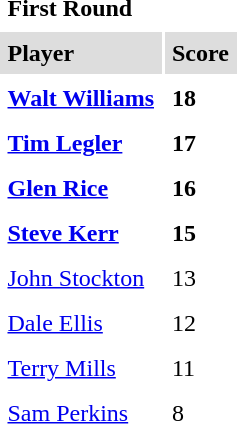<table cellpadding=5>
<tr>
<td><strong>First Round</strong></td>
</tr>
<tr style="background: #dddddd">
<td><strong>Player</strong></td>
<td><strong>Score</strong></td>
</tr>
<tr>
<td><strong><a href='#'>Walt Williams</a></strong></td>
<td><strong>18</strong></td>
</tr>
<tr>
<td><strong><a href='#'>Tim Legler</a></strong></td>
<td><strong>17</strong></td>
</tr>
<tr>
<td><strong><a href='#'>Glen Rice</a></strong></td>
<td><strong>16</strong></td>
</tr>
<tr>
<td><strong><a href='#'>Steve Kerr</a></strong></td>
<td><strong>15</strong></td>
</tr>
<tr>
<td><a href='#'>John Stockton</a></td>
<td>13</td>
</tr>
<tr>
<td><a href='#'>Dale Ellis</a></td>
<td>12</td>
</tr>
<tr>
<td><a href='#'>Terry Mills</a></td>
<td>11</td>
</tr>
<tr>
<td><a href='#'>Sam Perkins</a></td>
<td>8</td>
</tr>
<tr>
</tr>
</table>
